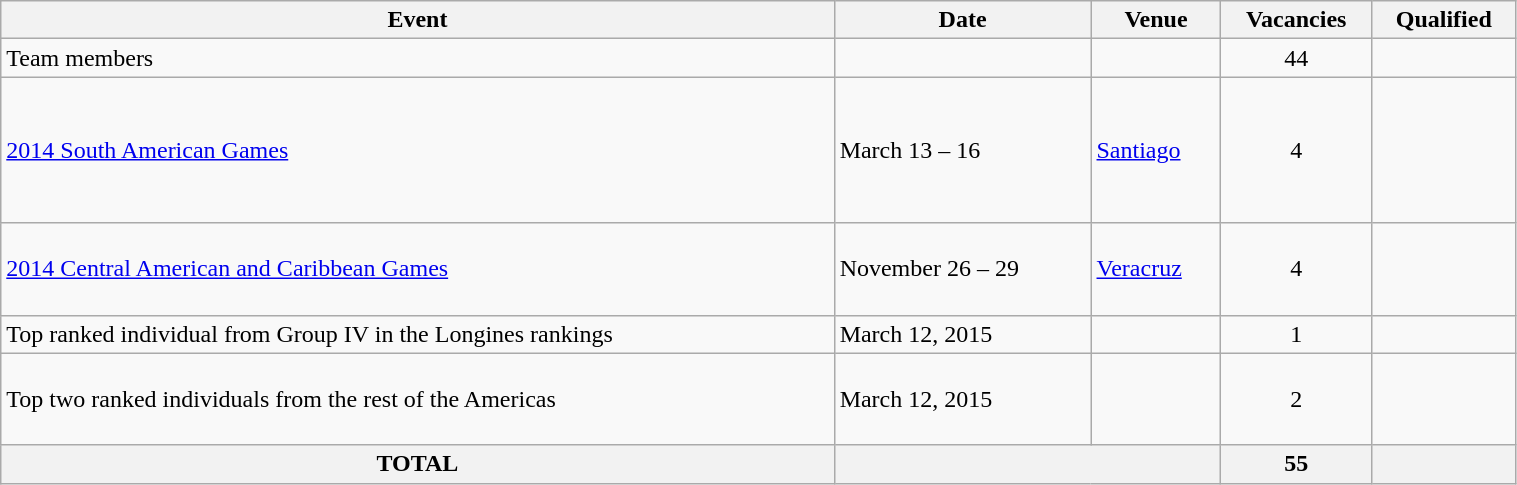<table class="wikitable" width=80%>
<tr>
<th scope="col">Event</th>
<th>Date</th>
<th>Venue</th>
<th>Vacancies</th>
<th>Qualified</th>
</tr>
<tr>
<td>Team members</td>
<td></td>
<td></td>
<td align="center">44</td>
<td></td>
</tr>
<tr>
<td><a href='#'>2014 South American Games</a></td>
<td>March 13 – 16</td>
<td> <a href='#'>Santiago</a></td>
<td align="center">4</td>
<td><br><br><s></s><br><s></s><br><br></td>
</tr>
<tr>
<td><a href='#'>2014 Central American and Caribbean Games</a></td>
<td>November 26 – 29</td>
<td> <a href='#'>Veracruz</a></td>
<td align="center">4</td>
<td><br><br><br></td>
</tr>
<tr>
<td>Top ranked individual from Group IV in the Longines rankings</td>
<td>March 12, 2015</td>
<td></td>
<td align="center">1</td>
<td></td>
</tr>
<tr>
<td>Top two ranked individuals from the rest of the Americas</td>
<td>March 12, 2015</td>
<td></td>
<td align="center">2</td>
<td><br><s><br></s><br><s></s></td>
</tr>
<tr>
<th>TOTAL</th>
<th colspan="2"></th>
<th>55</th>
<th></th>
</tr>
</table>
